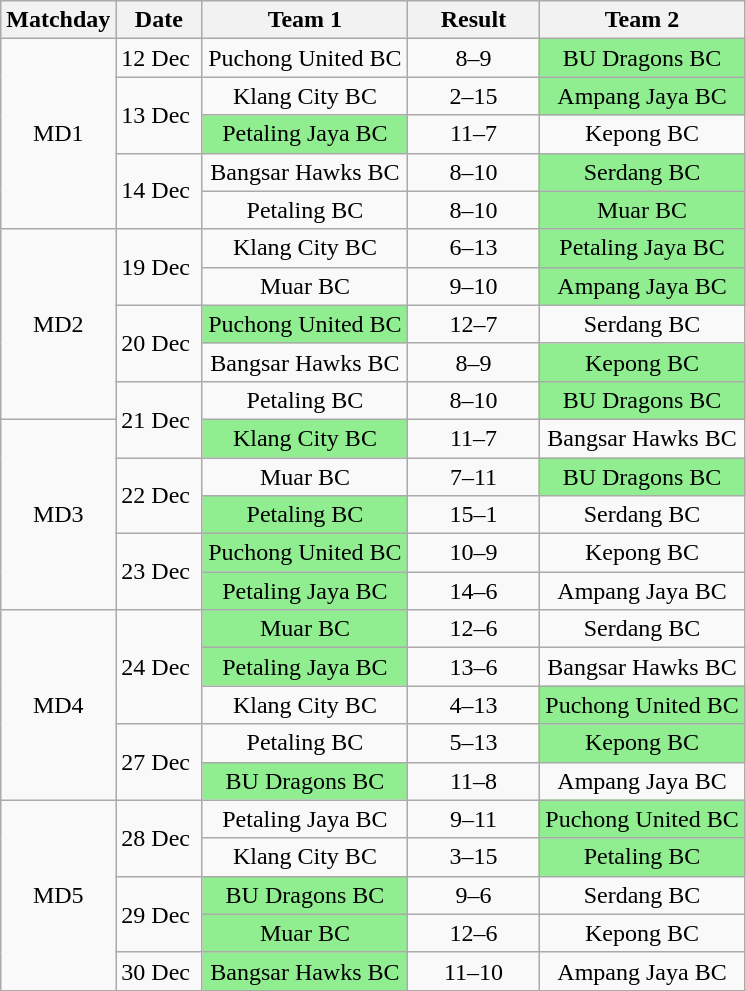<table class="wikitable">
<tr>
<th width=50>Matchday</th>
<th width=50>Date</th>
<th width=130>Team 1</th>
<th width=80 style="text-align:center;">Result</th>
<th width=130>Team 2</th>
</tr>
<tr>
<td rowspan=5 style="text-align:center;">MD1</td>
<td>12 Dec</td>
<td style="text-align:center;">Puchong United BC</td>
<td style="text-align:center;">8–9</td>
<td style="text-align:center;background:lightgreen;">BU Dragons BC</td>
</tr>
<tr>
<td rowspan=2>13 Dec</td>
<td style="text-align:center;">Klang City BC</td>
<td style="text-align:center;">2–15</td>
<td style="text-align:center;background:lightgreen;">Ampang Jaya BC</td>
</tr>
<tr>
<td style="text-align:center;background:lightgreen;">Petaling Jaya BC</td>
<td style="text-align:center;">11–7</td>
<td style="text-align:center;">Kepong BC</td>
</tr>
<tr>
<td rowspan=2>14 Dec</td>
<td style="text-align:center;">Bangsar Hawks BC</td>
<td style="text-align:center;">8–10</td>
<td style="text-align:center;background:lightgreen;">Serdang BC</td>
</tr>
<tr>
<td style="text-align:center;">Petaling BC</td>
<td style="text-align:center;">8–10</td>
<td style="text-align:center;background:lightgreen;">Muar BC</td>
</tr>
<tr>
<td rowspan=5 style="text-align:center;">MD2</td>
<td rowspan=2>19 Dec</td>
<td style="text-align:center;">Klang City BC</td>
<td style="text-align:center;">6–13</td>
<td style="text-align:center;background:lightgreen;">Petaling Jaya BC</td>
</tr>
<tr>
<td style="text-align:center;">Muar BC</td>
<td style="text-align:center;">9–10</td>
<td style="text-align:center;background:lightgreen;">Ampang Jaya BC</td>
</tr>
<tr>
<td rowspan=2>20 Dec</td>
<td style="text-align:center;background:lightgreen;">Puchong United BC</td>
<td style="text-align:center;">12–7</td>
<td style="text-align:center;">Serdang BC</td>
</tr>
<tr>
<td style="text-align:center;">Bangsar Hawks BC</td>
<td style="text-align:center;">8–9</td>
<td style="text-align:center;background:lightgreen;">Kepong BC</td>
</tr>
<tr>
<td rowspan=2>21 Dec</td>
<td style="text-align:center;">Petaling BC</td>
<td style="text-align:center;">8–10</td>
<td style="text-align:center;background:lightgreen;">BU Dragons BC</td>
</tr>
<tr>
<td rowspan=5 style="text-align:center;">MD3</td>
<td style="text-align:center;background:lightgreen;">Klang City BC</td>
<td style="text-align:center;">11–7</td>
<td style="text-align:center;">Bangsar Hawks BC</td>
</tr>
<tr>
<td rowspan=2>22 Dec</td>
<td style="text-align:center;">Muar BC</td>
<td style="text-align:center;">7–11</td>
<td style="text-align:center;background:lightgreen;">BU Dragons BC</td>
</tr>
<tr>
<td style="text-align:center;background:lightgreen;">Petaling BC</td>
<td style="text-align:center;">15–1</td>
<td style="text-align:center;">Serdang BC</td>
</tr>
<tr>
<td rowspan=2>23 Dec</td>
<td style="text-align:center;background:lightgreen;">Puchong United BC</td>
<td style="text-align:center;">10–9</td>
<td style="text-align:center;">Kepong BC</td>
</tr>
<tr>
<td style="text-align:center;background:lightgreen;">Petaling Jaya BC</td>
<td style="text-align:center;">14–6</td>
<td style="text-align:center;">Ampang Jaya BC</td>
</tr>
<tr>
<td rowspan=5 style="text-align:center;">MD4</td>
<td rowspan=3>24 Dec</td>
<td style="text-align:center;background:lightgreen;">Muar BC</td>
<td style="text-align:center;">12–6</td>
<td style="text-align:center;">Serdang BC</td>
</tr>
<tr>
<td style="text-align:center;background:lightgreen;">Petaling Jaya BC</td>
<td style="text-align:center;">13–6</td>
<td style="text-align:center;">Bangsar Hawks BC</td>
</tr>
<tr>
<td style="text-align:center;">Klang City BC</td>
<td style="text-align:center;">4–13</td>
<td style="text-align:center;background:lightgreen;">Puchong United BC</td>
</tr>
<tr>
<td rowspan=2>27 Dec</td>
<td style="text-align:center;">Petaling BC</td>
<td style="text-align:center;">5–13</td>
<td style="text-align:center;background:lightgreen;">Kepong BC</td>
</tr>
<tr>
<td style="text-align:center;background:lightgreen;">BU Dragons BC</td>
<td style="text-align:center;">11–8</td>
<td style="text-align:center;">Ampang Jaya BC</td>
</tr>
<tr>
<td rowspan=5 style="text-align:center;">MD5</td>
<td rowspan=2>28 Dec</td>
<td style="text-align:center;">Petaling Jaya BC</td>
<td style="text-align:center;">9–11</td>
<td style="text-align:center;background:lightgreen;">Puchong United BC</td>
</tr>
<tr>
<td style="text-align:center;">Klang City BC</td>
<td style="text-align:center;">3–15</td>
<td style="text-align:center;background:lightgreen;">Petaling BC</td>
</tr>
<tr>
<td rowspan=2>29 Dec</td>
<td style="text-align:center;background:lightgreen;">BU Dragons BC</td>
<td style="text-align:center;">9–6</td>
<td style="text-align:center;">Serdang BC</td>
</tr>
<tr>
<td style="text-align:center;background:lightgreen;">Muar BC</td>
<td style="text-align:center;">12–6</td>
<td style="text-align:center;">Kepong BC</td>
</tr>
<tr>
<td>30 Dec</td>
<td style="text-align:center;background:lightgreen;">Bangsar Hawks BC</td>
<td style="text-align:center;">11–10</td>
<td style="text-align:center;">Ampang Jaya BC</td>
</tr>
</table>
